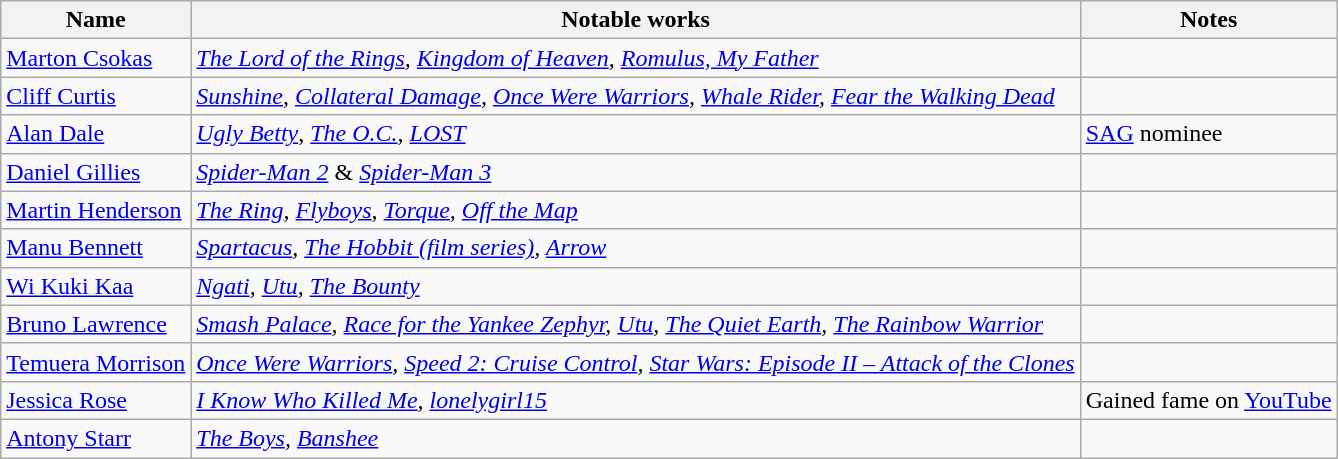<table class="wikitable">
<tr ">
<th>Name</th>
<th>Notable works</th>
<th>Notes</th>
</tr>
<tr>
<td><a href='#'>Marton Csokas</a></td>
<td><em><a href='#'>The Lord of the Rings</a>, <a href='#'>Kingdom of Heaven</a>, <a href='#'>Romulus, My Father</a></em></td>
<td></td>
</tr>
<tr>
<td><a href='#'>Cliff Curtis</a></td>
<td><em><a href='#'>Sunshine</a>, <a href='#'>Collateral Damage</a>, <a href='#'>Once Were Warriors</a>, <a href='#'>Whale Rider</a>, <a href='#'>Fear the Walking Dead</a></em></td>
<td></td>
</tr>
<tr>
<td><a href='#'>Alan Dale</a></td>
<td><em><a href='#'>Ugly Betty</a></em>, <em><a href='#'>The O.C.</a>, <a href='#'>LOST</a></em></td>
<td><a href='#'>SAG</a> nominee</td>
</tr>
<tr>
<td><a href='#'>Daniel Gillies</a></td>
<td><em><a href='#'>Spider-Man 2</a></em> & <em><a href='#'>Spider-Man 3</a></em></td>
<td></td>
</tr>
<tr>
<td><a href='#'>Martin Henderson</a></td>
<td><em><a href='#'>The Ring</a>, <a href='#'>Flyboys</a>, <a href='#'>Torque</a>, <a href='#'>Off the Map</a></em></td>
<td></td>
</tr>
<tr>
<td><a href='#'>Manu Bennett</a></td>
<td><em><a href='#'>Spartacus</a>, <a href='#'>The Hobbit (film series)</a>, <a href='#'>Arrow</a></em></td>
<td></td>
</tr>
<tr>
<td><a href='#'>Wi Kuki Kaa</a></td>
<td><em><a href='#'>Ngati</a>, <a href='#'>Utu</a>, <a href='#'>The Bounty</a></em></td>
<td></td>
</tr>
<tr>
<td><a href='#'>Bruno Lawrence</a></td>
<td><em><a href='#'>Smash Palace</a>, <a href='#'>Race for the Yankee Zephyr</a>, <a href='#'>Utu</a>, <a href='#'>The Quiet Earth</a>, <a href='#'>The Rainbow Warrior</a></em></td>
<td></td>
</tr>
<tr>
<td><a href='#'>Temuera Morrison</a></td>
<td><em><a href='#'>Once Were Warriors</a>, <a href='#'>Speed 2: Cruise Control</a>, <a href='#'>Star Wars: Episode II – Attack of the Clones</a></em></td>
<td></td>
</tr>
<tr>
<td><a href='#'>Jessica Rose</a></td>
<td><em><a href='#'>I Know Who Killed Me</a>, <a href='#'>lonelygirl15</a></em></td>
<td>Gained fame on <a href='#'>YouTube</a></td>
</tr>
<tr>
<td><a href='#'>Antony Starr</a></td>
<td><em><a href='#'>The Boys</a>, <a href='#'>Banshee</a></em></td>
<td></td>
</tr>
</table>
